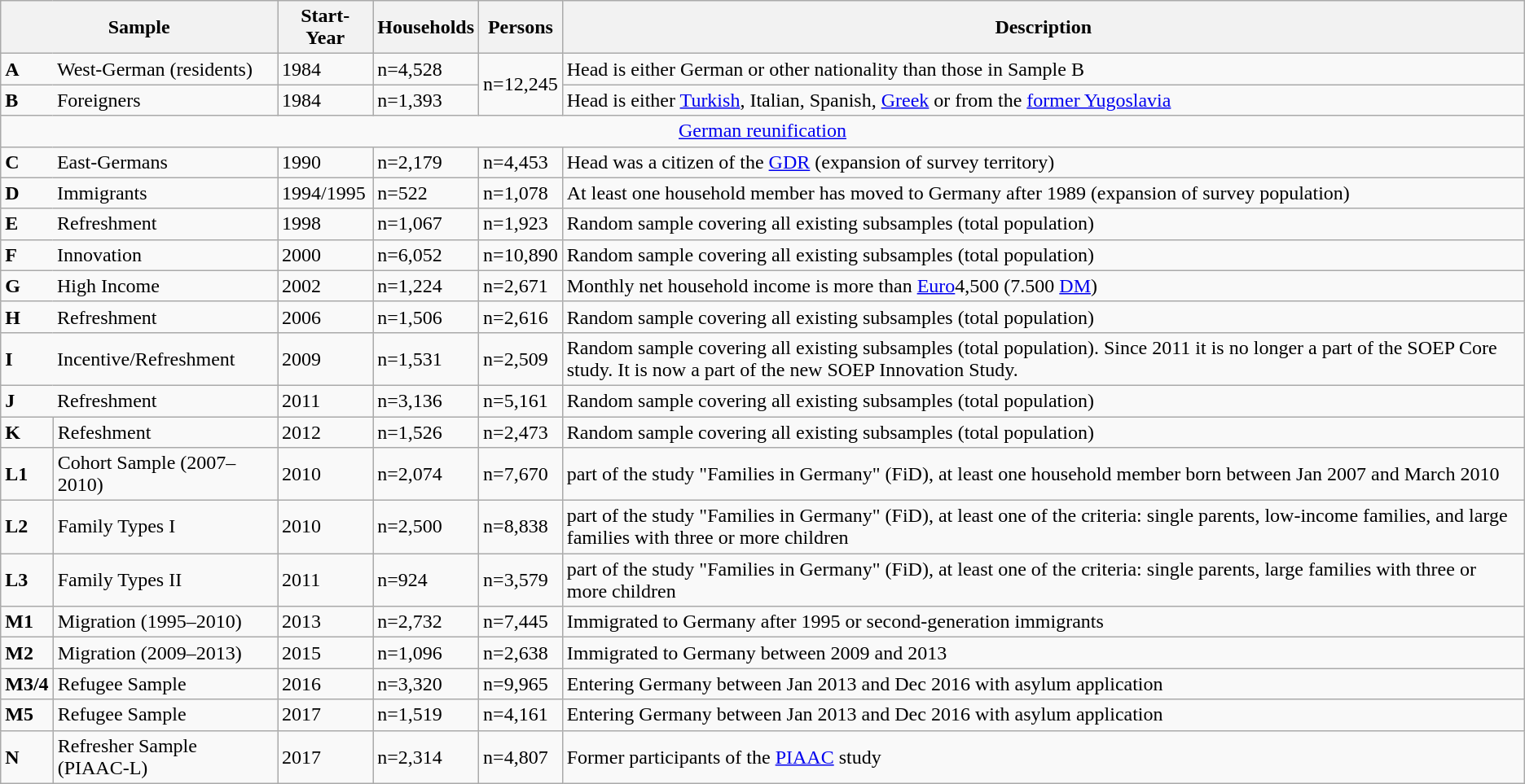<table class="wikitable">
<tr>
<th colspan=2>Sample</th>
<th>Start-Year</th>
<th>Households</th>
<th>Persons</th>
<th>Description</th>
</tr>
<tr>
<td style="border-right: none;/*vertical-align: top;*/"><strong>A</strong></td>
<td style="border-left: none">West-German (residents)</td>
<td>1984</td>
<td>n=4,528</td>
<td rowspan=2>n=12,245</td>
<td>Head is either German or other nationality than those in Sample B</td>
</tr>
<tr>
<td style="border-right: none"><strong>B</strong></td>
<td style="border-left: none">Foreigners</td>
<td>1984</td>
<td>n=1,393</td>
<td>Head is either <a href='#'>Turkish</a>, Italian, Spanish, <a href='#'>Greek</a> or from the <a href='#'>former Yugoslavia</a></td>
</tr>
<tr>
<td colspan=6 align="center"><a href='#'>German reunification</a></td>
</tr>
<tr>
<td style="border-right: none"><strong>C</strong></td>
<td style="border-left: none">East-Germans</td>
<td>1990</td>
<td>n=2,179</td>
<td>n=4,453</td>
<td>Head was a citizen of the <a href='#'>GDR</a> (expansion of survey territory)</td>
</tr>
<tr>
<td style="border-right: none"><strong>D</strong></td>
<td style="border-left: none">Immigrants</td>
<td>1994/1995</td>
<td>n=522</td>
<td>n=1,078</td>
<td>At least one household member has moved to Germany after 1989 (expansion of survey population)</td>
</tr>
<tr>
<td style="border-right: none"><strong>E</strong></td>
<td style="border-left: none">Refreshment</td>
<td>1998</td>
<td>n=1,067</td>
<td>n=1,923</td>
<td>Random sample covering all existing subsamples (total population)</td>
</tr>
<tr>
<td style="border-right: none"><strong>F</strong></td>
<td style="border-left: none">Innovation</td>
<td>2000</td>
<td>n=6,052</td>
<td>n=10,890</td>
<td>Random sample covering all existing subsamples (total population)</td>
</tr>
<tr>
<td style="border-right: none"><strong>G</strong></td>
<td style="border-left: none">High Income</td>
<td>2002</td>
<td>n=1,224</td>
<td>n=2,671</td>
<td>Monthly net household income is more than <a href='#'>Euro</a>4,500 (7.500 <a href='#'>DM</a>)</td>
</tr>
<tr>
<td style="border-right: none"><strong>H</strong></td>
<td style="border-left: none">Refreshment</td>
<td>2006</td>
<td>n=1,506</td>
<td>n=2,616</td>
<td>Random sample covering all existing subsamples (total population)</td>
</tr>
<tr>
<td style="border-right: none"><strong>I</strong></td>
<td style="border-left: none">Incentive/Refreshment</td>
<td>2009</td>
<td>n=1,531</td>
<td>n=2,509</td>
<td>Random sample covering all existing subsamples (total population). Since 2011 it is no longer a part of the SOEP Core study. It is now a part of the new SOEP Innovation Study.</td>
</tr>
<tr>
<td style="border-right: none"><strong>J</strong></td>
<td style="border-left: none">Refreshment</td>
<td>2011</td>
<td>n=3,136</td>
<td>n=5,161</td>
<td>Random sample covering all existing subsamples (total population)</td>
</tr>
<tr>
<td><strong>K</strong></td>
<td>Refeshment</td>
<td>2012</td>
<td>n=1,526</td>
<td>n=2,473</td>
<td>Random sample covering all existing subsamples (total population)</td>
</tr>
<tr>
<td><strong>L1</strong></td>
<td>Cohort Sample (2007–2010)</td>
<td>2010</td>
<td>n=2,074</td>
<td>n=7,670</td>
<td>part of the study "Families in Germany" (FiD), at least one household member born between Jan 2007 and March 2010</td>
</tr>
<tr>
<td><strong>L2</strong></td>
<td>Family Types I</td>
<td>2010</td>
<td>n=2,500</td>
<td>n=8,838</td>
<td>part of the study "Families in Germany" (FiD), at least one of the criteria: single parents, low-income families, and large families with three or more children</td>
</tr>
<tr>
<td><strong>L3</strong></td>
<td>Family Types II</td>
<td>2011</td>
<td>n=924</td>
<td>n=3,579</td>
<td>part of the study "Families in Germany" (FiD), at least one of the criteria: single parents, large families with three or more children</td>
</tr>
<tr>
<td><strong>M1</strong></td>
<td>Migration (1995–2010)</td>
<td>2013</td>
<td>n=2,732</td>
<td>n=7,445</td>
<td>Immigrated to Germany after 1995 or second-generation immigrants</td>
</tr>
<tr>
<td><strong>M2</strong></td>
<td>Migration (2009–2013)</td>
<td>2015</td>
<td>n=1,096</td>
<td>n=2,638</td>
<td>Immigrated to Germany between 2009 and 2013</td>
</tr>
<tr>
<td><strong>M3/4</strong></td>
<td>Refugee Sample</td>
<td>2016</td>
<td>n=3,320</td>
<td>n=9,965</td>
<td>Entering Germany between Jan 2013 and Dec 2016 with asylum application</td>
</tr>
<tr>
<td><strong>M5</strong></td>
<td>Refugee Sample</td>
<td>2017</td>
<td>n=1,519</td>
<td>n=4,161</td>
<td>Entering Germany between Jan 2013 and Dec 2016 with asylum application</td>
</tr>
<tr>
<td><strong>N</strong></td>
<td>Refresher Sample (PIAAC-L)</td>
<td>2017</td>
<td>n=2,314</td>
<td>n=4,807</td>
<td>Former participants of the <a href='#'>PIAAC</a> study</td>
</tr>
</table>
